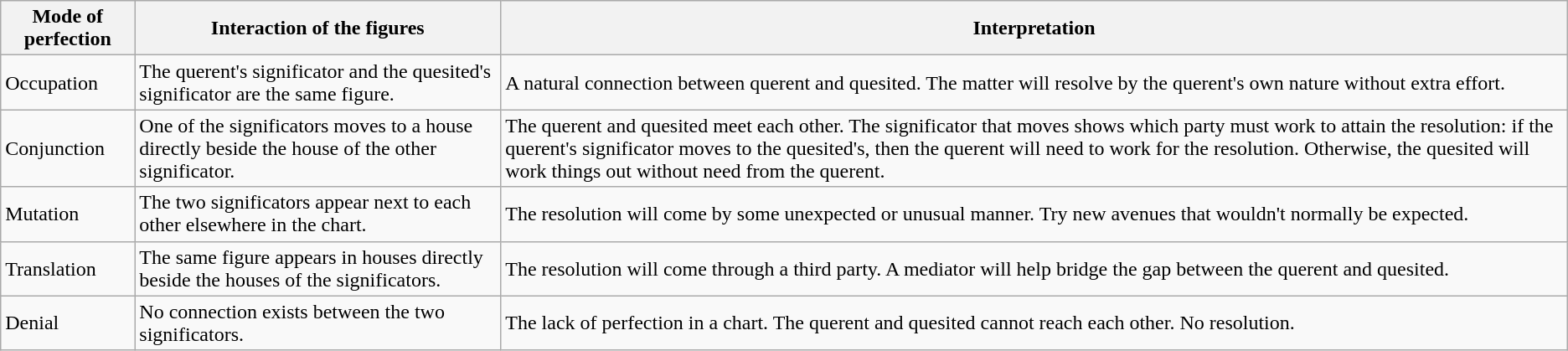<table class="wikitable">
<tr>
<th>Mode of perfection</th>
<th>Interaction of the figures</th>
<th>Interpretation</th>
</tr>
<tr>
<td>Occupation</td>
<td>The querent's significator and the quesited's significator are the same figure.</td>
<td>A natural connection between querent and quesited.  The matter will resolve by the querent's own nature without extra effort.</td>
</tr>
<tr>
<td>Conjunction</td>
<td>One of the significators moves to a house directly beside the house of the other significator.</td>
<td>The querent and quesited meet each other.  The significator that moves shows which party must work to attain the resolution: if the querent's significator moves to the quesited's, then the querent will need to work for the resolution.  Otherwise, the quesited will work things out without need from the querent.</td>
</tr>
<tr>
<td>Mutation</td>
<td>The two significators appear next to each other elsewhere in the chart.</td>
<td>The resolution will come by some unexpected or unusual manner.  Try new avenues that wouldn't normally be expected.</td>
</tr>
<tr>
<td>Translation</td>
<td>The same figure appears in houses directly beside the houses of the significators.</td>
<td>The resolution will come through a third party.  A mediator will help bridge the gap between the querent and quesited.</td>
</tr>
<tr>
<td>Denial</td>
<td>No connection exists between the two significators.</td>
<td>The lack of perfection in a chart.  The querent and quesited cannot reach each other.  No resolution.</td>
</tr>
</table>
